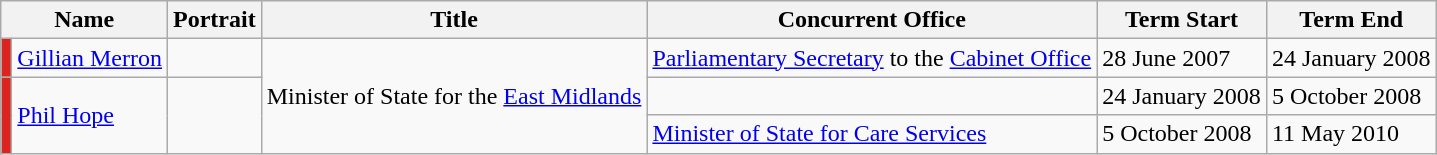<table class="wikitable">
<tr>
<th colspan="2">Name</th>
<th>Portrait</th>
<th>Title</th>
<th>Concurrent Office</th>
<th>Term Start</th>
<th>Term End</th>
</tr>
<tr>
<th style="background-color: #DC241f"></th>
<td><a href='#'>Gillian Merron</a></td>
<td></td>
<td rowspan="3">Minister of State for the <a href='#'>East Midlands</a></td>
<td><a href='#'>Parliamentary Secretary</a> to the <a href='#'>Cabinet Office</a></td>
<td>28 June 2007</td>
<td>24 January 2008</td>
</tr>
<tr>
<th rowspan="2" style="background-color: #DC241f"></th>
<td rowspan="2"><a href='#'>Phil Hope</a></td>
<td rowspan="2"></td>
<td></td>
<td>24 January 2008</td>
<td>5 October 2008</td>
</tr>
<tr>
<td><a href='#'>Minister of State for Care Services</a></td>
<td>5 October 2008</td>
<td>11 May 2010</td>
</tr>
</table>
